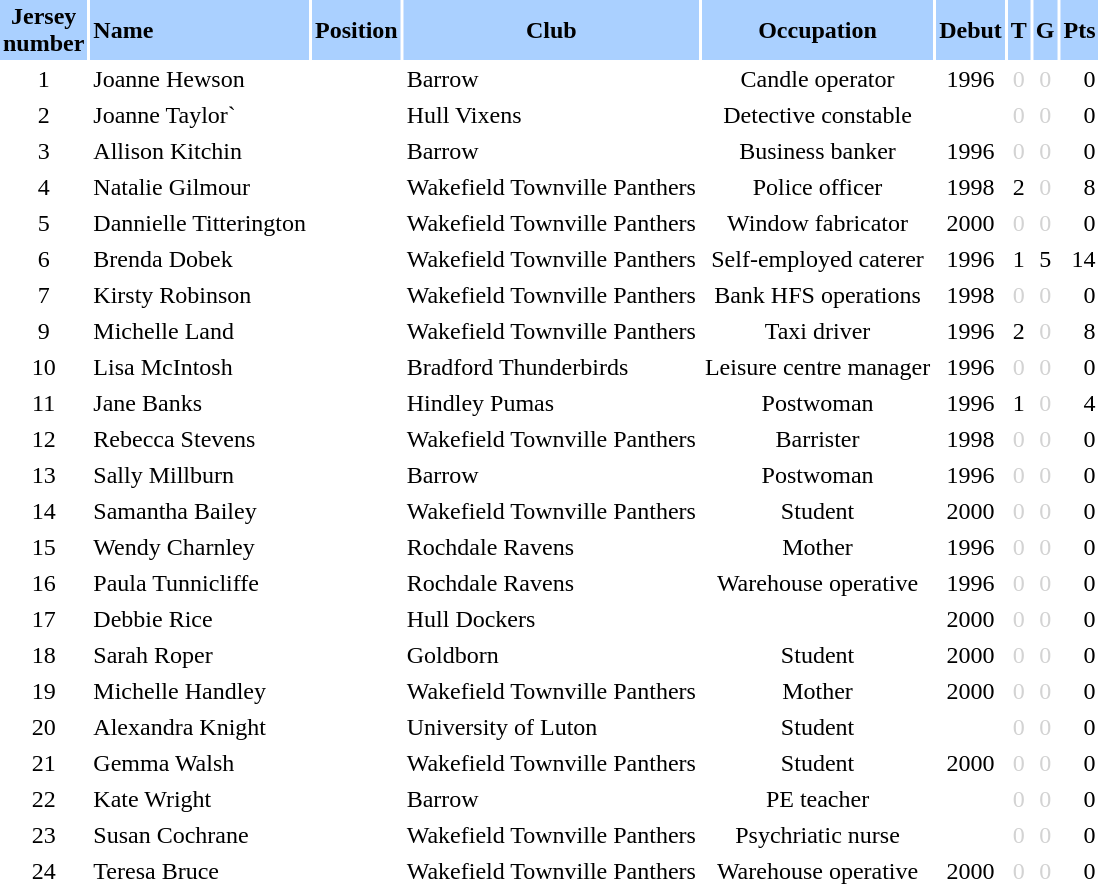<table class="sortable" border="0" cellspacing="2" cellpadding="2" style="text-align:center">
<tr style="background:#AAD0FF">
<th>Jersey<br>number</th>
<th align=left>Name</th>
<th>Position</th>
<th>Club</th>
<th>Occupation</th>
<th>Debut</th>
<th>T</th>
<th>G</th>
<th>Pts</th>
</tr>
<tr>
<td>1</td>
<td align=left>Joanne Hewson</td>
<td></td>
<td align=left> Barrow</td>
<td>Candle operator</td>
<td>1996</td>
<td style="color:lightgray">0</td>
<td style="color:lightgray">0</td>
<td align=right>0</td>
</tr>
<tr>
<td>2</td>
<td align=left>Joanne Taylor`</td>
<td></td>
<td align=left> Hull Vixens</td>
<td>Detective constable</td>
<td></td>
<td style="color:lightgray">0</td>
<td style="color:lightgray">0</td>
<td align=right>0</td>
</tr>
<tr>
<td>3</td>
<td align=left>Allison Kitchin</td>
<td></td>
<td align=left> Barrow</td>
<td>Business banker</td>
<td>1996</td>
<td style="color:lightgray">0</td>
<td style="color:lightgray">0</td>
<td align=right>0</td>
</tr>
<tr>
<td>4</td>
<td align=left>Natalie Gilmour</td>
<td></td>
<td align=left> Wakefield Townville Panthers</td>
<td>Police officer</td>
<td>1998</td>
<td>2</td>
<td style="color:lightgray">0</td>
<td align=right>8</td>
</tr>
<tr>
<td>5</td>
<td align=left>Dannielle Titterington</td>
<td></td>
<td align=left> Wakefield Townville Panthers</td>
<td>Window fabricator</td>
<td>2000</td>
<td style="color:lightgray">0</td>
<td style="color:lightgray">0</td>
<td align=right>0</td>
</tr>
<tr>
<td>6</td>
<td align=left>Brenda Dobek</td>
<td></td>
<td align=left> Wakefield Townville Panthers</td>
<td>Self-employed caterer</td>
<td>1996</td>
<td>1</td>
<td>5</td>
<td align=right>14</td>
</tr>
<tr>
<td>7</td>
<td align=left>Kirsty Robinson</td>
<td></td>
<td align=left> Wakefield Townville Panthers</td>
<td>Bank HFS operations</td>
<td>1998</td>
<td style="color:lightgray">0</td>
<td style="color:lightgray">0</td>
<td align=right>0</td>
</tr>
<tr>
<td>9</td>
<td align=left>Michelle Land</td>
<td></td>
<td align=left> Wakefield Townville Panthers</td>
<td>Taxi driver</td>
<td>1996</td>
<td>2</td>
<td style="color:lightgray">0</td>
<td align=right>8</td>
</tr>
<tr>
<td>10</td>
<td align=left>Lisa McIntosh</td>
<td></td>
<td align=left> Bradford Thunderbirds</td>
<td>Leisure centre manager</td>
<td>1996</td>
<td style="color:lightgray">0</td>
<td style="color:lightgray">0</td>
<td align=right>0</td>
</tr>
<tr>
<td>11</td>
<td align=left>Jane Banks</td>
<td></td>
<td align=left> Hindley Pumas</td>
<td>Postwoman</td>
<td>1996</td>
<td>1</td>
<td style="color:lightgray">0</td>
<td align=right>4</td>
</tr>
<tr>
<td>12</td>
<td align=left>Rebecca Stevens</td>
<td></td>
<td align=left> Wakefield Townville Panthers</td>
<td>Barrister</td>
<td>1998</td>
<td style="color:lightgray">0</td>
<td style="color:lightgray">0</td>
<td align=right>0</td>
</tr>
<tr>
<td>13</td>
<td align=left>Sally Millburn</td>
<td></td>
<td align=left> Barrow</td>
<td>Postwoman</td>
<td>1996</td>
<td style="color:lightgray">0</td>
<td style="color:lightgray">0</td>
<td align=right>0</td>
</tr>
<tr>
<td>14</td>
<td align=left>Samantha Bailey</td>
<td></td>
<td align=left> Wakefield Townville Panthers</td>
<td>Student</td>
<td>2000</td>
<td style="color:lightgray">0</td>
<td style="color:lightgray">0</td>
<td align=right>0</td>
</tr>
<tr>
<td>15</td>
<td align=left>Wendy Charnley</td>
<td></td>
<td align=left> Rochdale Ravens</td>
<td>Mother</td>
<td>1996</td>
<td style="color:lightgray">0</td>
<td style="color:lightgray">0</td>
<td align=right>0</td>
</tr>
<tr>
<td>16</td>
<td align=left>Paula Tunnicliffe</td>
<td></td>
<td align=left> Rochdale Ravens</td>
<td>Warehouse operative</td>
<td>1996</td>
<td style="color:lightgray">0</td>
<td style="color:lightgray">0</td>
<td align=right>0</td>
</tr>
<tr>
<td>17</td>
<td align=left>Debbie Rice</td>
<td></td>
<td align=left> Hull Dockers</td>
<td></td>
<td>2000</td>
<td style="color:lightgray">0</td>
<td style="color:lightgray">0</td>
<td align=right>0</td>
</tr>
<tr>
<td>18</td>
<td align=left>Sarah Roper</td>
<td></td>
<td align=left> Goldborn</td>
<td>Student</td>
<td>2000</td>
<td style="color:lightgray">0</td>
<td style="color:lightgray">0</td>
<td align=right>0</td>
</tr>
<tr>
<td>19</td>
<td align=left>Michelle Handley</td>
<td></td>
<td align=left> Wakefield Townville Panthers</td>
<td>Mother</td>
<td>2000</td>
<td style="color:lightgray">0</td>
<td style="color:lightgray">0</td>
<td align=right>0</td>
</tr>
<tr>
<td>20</td>
<td align=left>Alexandra Knight</td>
<td></td>
<td align=left> University of Luton</td>
<td>Student</td>
<td></td>
<td style="color:lightgray">0</td>
<td style="color:lightgray">0</td>
<td align=right>0</td>
</tr>
<tr>
<td>21</td>
<td align=left>Gemma Walsh</td>
<td></td>
<td align=left> Wakefield Townville Panthers</td>
<td>Student</td>
<td>2000</td>
<td style="color:lightgray">0</td>
<td style="color:lightgray">0</td>
<td align=right>0</td>
</tr>
<tr>
<td>22</td>
<td align=left>Kate Wright</td>
<td></td>
<td align=left> Barrow</td>
<td>PE teacher</td>
<td></td>
<td style="color:lightgray">0</td>
<td style="color:lightgray">0</td>
<td align=right>0</td>
</tr>
<tr>
<td>23</td>
<td align=left>Susan Cochrane</td>
<td></td>
<td align=left> Wakefield Townville Panthers</td>
<td>Psychriatic nurse</td>
<td></td>
<td style="color:lightgray">0</td>
<td style="color:lightgray">0</td>
<td align=right>0</td>
</tr>
<tr>
<td>24</td>
<td align=left>Teresa Bruce</td>
<td></td>
<td align=left> Wakefield Townville Panthers</td>
<td>Warehouse operative</td>
<td>2000</td>
<td style="color:lightgray">0</td>
<td style="color:lightgray">0</td>
<td align=right>0</td>
</tr>
</table>
